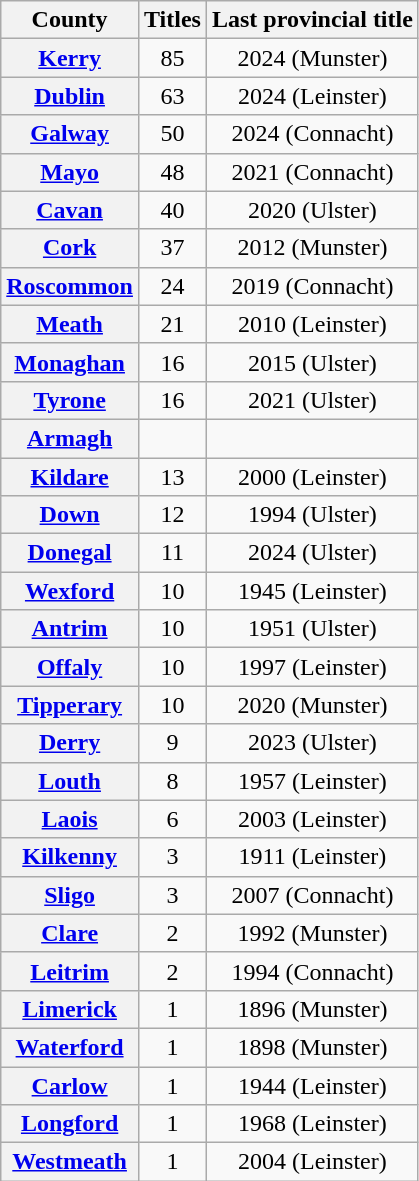<table class="wikitable plainrowheaders sortable" style="text-align:center">
<tr>
<th scope="col">County</th>
<th>Titles</th>
<th scope="col">Last provincial title</th>
</tr>
<tr>
<th scope="row"> <a href='#'>Kerry</a></th>
<td align="center">85</td>
<td align="center">2024 (Munster)</td>
</tr>
<tr align="left">
<th scope="row"> <a href='#'>Dublin</a></th>
<td align="center">63</td>
<td align="center">2024 (Leinster)</td>
</tr>
<tr align="left">
<th scope="row"> <a href='#'>Galway</a></th>
<td align="center">50</td>
<td align="center">2024 (Connacht)</td>
</tr>
<tr align="left">
<th scope="row"> <a href='#'>Mayo</a></th>
<td align="center">48</td>
<td align="center">2021 (Connacht)</td>
</tr>
<tr align="left">
<th scope="row"> <a href='#'>Cavan</a></th>
<td align="center">40</td>
<td align="center">2020 (Ulster)</td>
</tr>
<tr align="left">
<th scope="row"> <a href='#'>Cork</a></th>
<td align="center">37</td>
<td align="center">2012 (Munster)</td>
</tr>
<tr align="left">
<th scope="row"> <a href='#'>Roscommon</a></th>
<td align="center">24</td>
<td align="center">2019 (Connacht)</td>
</tr>
<tr align="left">
<th scope="row"> <a href='#'>Meath</a></th>
<td align="center">21</td>
<td align="center">2010 (Leinster)</td>
</tr>
<tr align="left">
<th scope="row"> <a href='#'>Monaghan</a></th>
<td align="center">16</td>
<td align="center">2015 (Ulster)</td>
</tr>
<tr align="left">
<th scope="row"> <a href='#'>Tyrone</a></th>
<td align="center">16</td>
<td align="center">2021 (Ulster)</td>
</tr>
<tr align="left">
<th scope="row"> <a href='#'>Armagh</a></th>
<td align="center"></td>
<td align="center"></td>
</tr>
<tr align="left">
<th scope="row"> <a href='#'>Kildare</a></th>
<td align="center">13</td>
<td align="center">2000 (Leinster)</td>
</tr>
<tr align="left">
<th scope="row"> <a href='#'>Down</a></th>
<td align="center">12</td>
<td align="center">1994 (Ulster)</td>
</tr>
<tr align="left">
<th scope="row"> <a href='#'>Donegal</a></th>
<td align="center">11</td>
<td align="center">2024 (Ulster)</td>
</tr>
<tr align="left">
<th scope="row"> <a href='#'>Wexford</a></th>
<td align="center">10</td>
<td align="center">1945 (Leinster)</td>
</tr>
<tr align="left">
<th scope="row"> <a href='#'>Antrim</a></th>
<td align="center">10</td>
<td align="center">1951 (Ulster)</td>
</tr>
<tr align="left">
<th scope="row"> <a href='#'>Offaly</a></th>
<td align="center">10</td>
<td align="center">1997 (Leinster)</td>
</tr>
<tr align="left">
<th scope="row"> <a href='#'>Tipperary</a></th>
<td align="center">10</td>
<td align="center">2020 (Munster)</td>
</tr>
<tr align="left">
<th scope="row"> <a href='#'>Derry</a></th>
<td align="center">9</td>
<td align="center">2023 (Ulster)</td>
</tr>
<tr align="left">
<th scope="row"> <a href='#'>Louth</a></th>
<td align="center">8</td>
<td align="center">1957 (Leinster)</td>
</tr>
<tr align="left">
<th scope="row"> <a href='#'>Laois</a></th>
<td align="center">6</td>
<td align="center">2003 (Leinster)</td>
</tr>
<tr>
<th scope="row"> <a href='#'>Kilkenny</a></th>
<td>3</td>
<td>1911 (Leinster)</td>
</tr>
<tr>
<th scope="row"> <a href='#'>Sligo</a></th>
<td>3</td>
<td>2007 (Connacht)</td>
</tr>
<tr align="left">
<th scope="row"> <a href='#'>Clare</a></th>
<td align="center">2</td>
<td align="center">1992 (Munster)</td>
</tr>
<tr>
<th scope="row"> <a href='#'>Leitrim</a></th>
<td>2</td>
<td>1994 (Connacht)</td>
</tr>
<tr align="left">
<th scope="row"> <a href='#'>Limerick</a></th>
<td align="center">1</td>
<td align="center">1896 (Munster)</td>
</tr>
<tr align="left">
<th scope="row"> <a href='#'>Waterford</a></th>
<td align="center">1</td>
<td align="center">1898 (Munster)</td>
</tr>
<tr>
<th scope="row"> <a href='#'>Carlow</a></th>
<td>1</td>
<td>1944 (Leinster)</td>
</tr>
<tr>
<th scope="row"> <a href='#'>Longford</a></th>
<td>1</td>
<td>1968 (Leinster)</td>
</tr>
<tr>
<th scope="row"> <a href='#'>Westmeath</a></th>
<td>1</td>
<td>2004 (Leinster)</td>
</tr>
</table>
